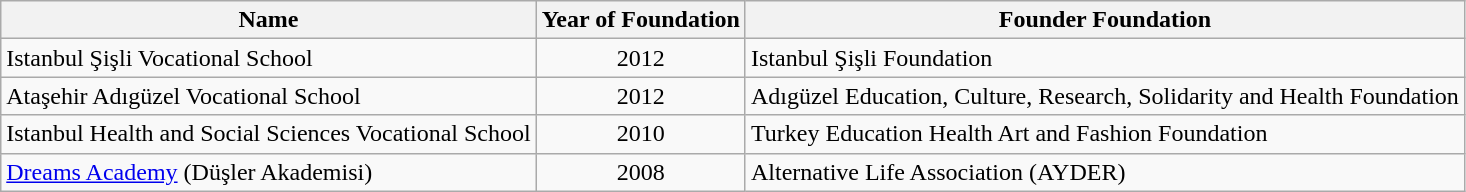<table class="wikitable sortable">
<tr>
<th>Name</th>
<th>Year of Foundation</th>
<th>Founder Foundation</th>
</tr>
<tr>
<td>Istanbul Şişli Vocational School</td>
<td align="center">2012</td>
<td>Istanbul Şişli Foundation</td>
</tr>
<tr>
<td>Ataşehir Adıgüzel Vocational School</td>
<td align="center">2012</td>
<td>Adıgüzel Education, Culture, Research, Solidarity and Health Foundation</td>
</tr>
<tr>
<td>Istanbul Health and Social Sciences Vocational School</td>
<td align="center">2010</td>
<td>Turkey Education Health Art and Fashion Foundation</td>
</tr>
<tr>
<td><a href='#'>Dreams Academy</a> (Düşler Akademisi)</td>
<td align="center">2008</td>
<td>Alternative Life Association (AYDER)</td>
</tr>
</table>
